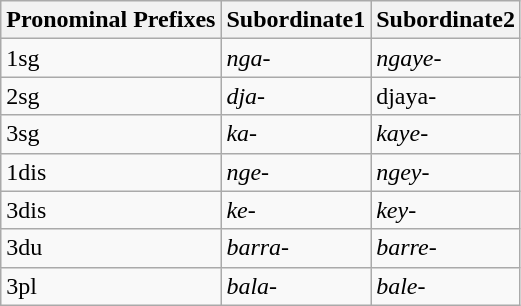<table class="wikitable">
<tr>
<th>Pronominal Prefixes</th>
<th>Subordinate1</th>
<th>Subordinate2</th>
</tr>
<tr>
<td>1sg</td>
<td><em>nga-</em></td>
<td><em>ngaye-</em></td>
</tr>
<tr>
<td>2sg</td>
<td><em>dja-</em></td>
<td>djaya-</td>
</tr>
<tr>
<td>3sg</td>
<td><em>ka</em>-</td>
<td><em>kaye-</em></td>
</tr>
<tr>
<td>1dis</td>
<td><em>nge-</em></td>
<td><em>ngey-</em></td>
</tr>
<tr>
<td>3dis</td>
<td><em>ke-</em></td>
<td><em>key-</em></td>
</tr>
<tr>
<td>3du</td>
<td><em>barra-</em></td>
<td><em>barre-</em></td>
</tr>
<tr>
<td>3pl</td>
<td><em>bala-</em></td>
<td><em>bale-</em></td>
</tr>
</table>
